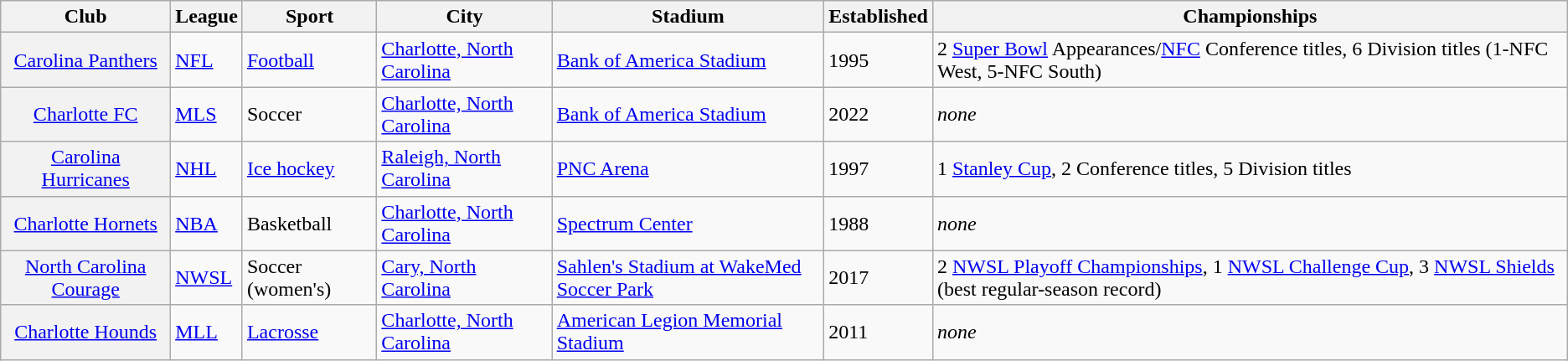<table class="wikitable">
<tr>
<th scope="col">Club</th>
<th scope="col">League</th>
<th scope="col">Sport</th>
<th scope="col">City</th>
<th scope="col">Stadium</th>
<th scope="col">Established</th>
<th scope="col">Championships</th>
</tr>
<tr>
<th scope="row" style="font-weight: normal; text-align: center;"><a href='#'>Carolina Panthers</a></th>
<td><a href='#'>NFL</a></td>
<td><a href='#'>Football</a></td>
<td><a href='#'>Charlotte, North Carolina</a></td>
<td><a href='#'>Bank of America Stadium</a></td>
<td>1995</td>
<td>2 <a href='#'>Super Bowl</a> Appearances/<a href='#'>NFC</a> Conference titles, 6 Division titles (1-NFC West, 5-NFC South)</td>
</tr>
<tr>
<th scope="row" style="font-weight: normal; text-align: center;"><a href='#'>Charlotte FC</a></th>
<td><a href='#'>MLS</a></td>
<td>Soccer</td>
<td><a href='#'>Charlotte, North Carolina</a></td>
<td><a href='#'>Bank of America Stadium</a></td>
<td>2022</td>
<td><em>none</em></td>
</tr>
<tr>
<th scope="row" style="font-weight: normal; text-align: center;"><a href='#'>Carolina Hurricanes</a></th>
<td><a href='#'>NHL</a></td>
<td><a href='#'>Ice hockey</a></td>
<td><a href='#'>Raleigh, North Carolina</a></td>
<td><a href='#'>PNC Arena</a></td>
<td>1997</td>
<td>1 <a href='#'>Stanley Cup</a>, 2 Conference titles, 5 Division titles</td>
</tr>
<tr>
<th scope="row" style="font-weight: normal; text-align: center;"><a href='#'>Charlotte Hornets</a></th>
<td><a href='#'>NBA</a></td>
<td>Basketball</td>
<td><a href='#'>Charlotte, North Carolina</a></td>
<td><a href='#'>Spectrum Center</a></td>
<td>1988</td>
<td><em>none</em></td>
</tr>
<tr>
<th scope="row" style="font-weight: normal; text-align: center;"><a href='#'>North Carolina Courage</a></th>
<td><a href='#'>NWSL</a></td>
<td>Soccer (women's)</td>
<td><a href='#'>Cary, North Carolina</a></td>
<td><a href='#'>Sahlen's Stadium at WakeMed Soccer Park</a></td>
<td>2017</td>
<td>2 <a href='#'>NWSL Playoff Championships</a>, 1 <a href='#'>NWSL Challenge Cup</a>, 3 <a href='#'>NWSL Shields</a> (best regular-season record)</td>
</tr>
<tr>
<th scope="row" style="font-weight: normal; text-align: center;"><a href='#'>Charlotte Hounds</a></th>
<td><a href='#'>MLL</a></td>
<td><a href='#'>Lacrosse</a></td>
<td><a href='#'>Charlotte, North Carolina</a></td>
<td><a href='#'>American Legion Memorial Stadium</a></td>
<td>2011</td>
<td><em>none</em></td>
</tr>
</table>
